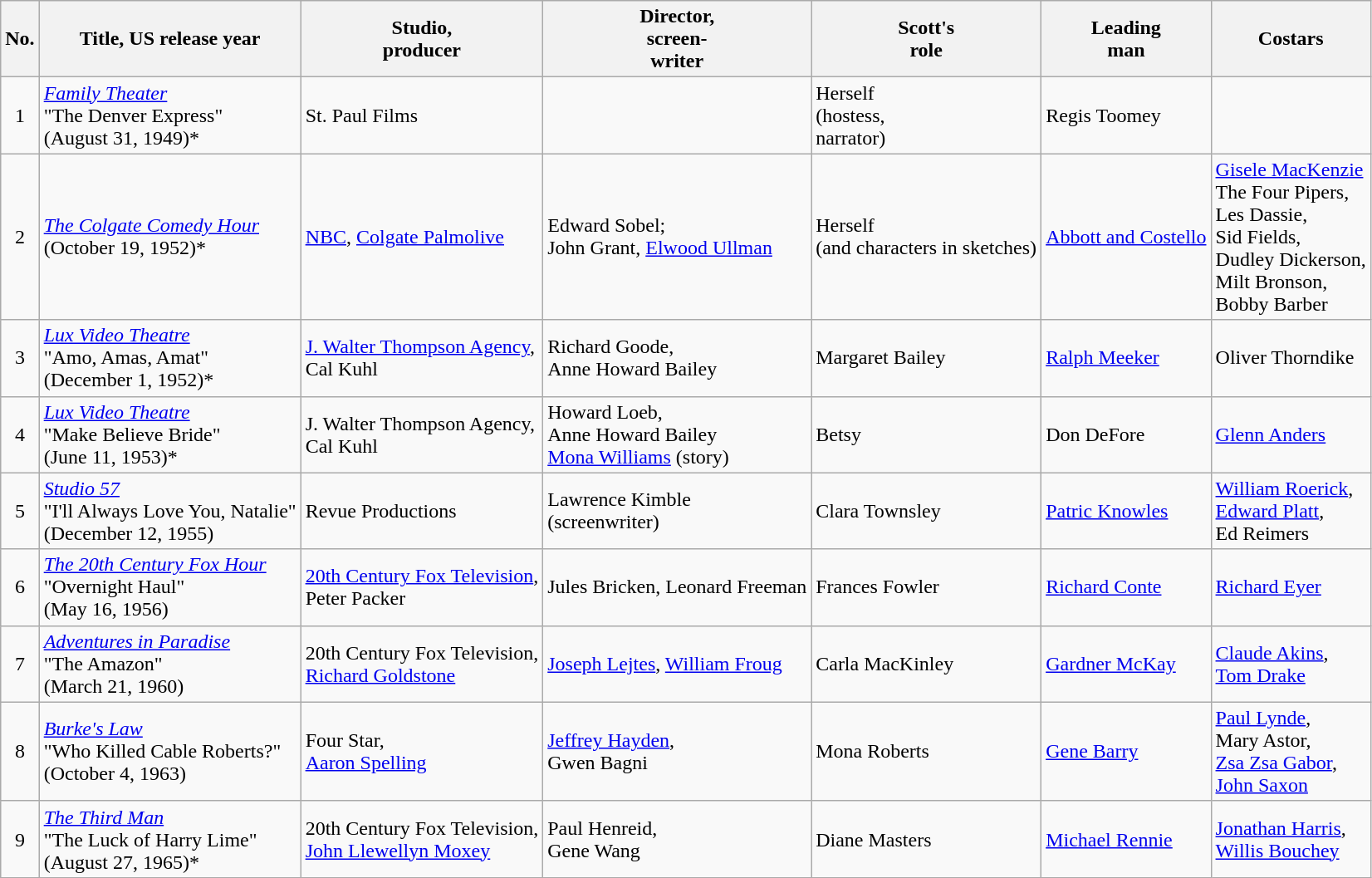<table class=wikitable>
<tr>
<th>No.</th>
<th>Title, US release year</th>
<th>Studio,<br>producer</th>
<th>Director,<br>screen-<br>writer</th>
<th>Scott's<br>role</th>
<th>Leading<br>man</th>
<th>Costars</th>
</tr>
<tr>
<td align=center>1</td>
<td><em><a href='#'>Family Theater</a></em><br>"The Denver Express"<br>(August 31, 1949)*</td>
<td>St. Paul Films</td>
<td></td>
<td>Herself<br>(hostess,<br>narrator)</td>
<td>Regis Toomey</td>
<td></td>
</tr>
<tr>
<td align=center>2</td>
<td><em><a href='#'>The Colgate Comedy Hour</a></em><br>(October 19, 1952)*</td>
<td><a href='#'>NBC</a>, <a href='#'>Colgate Palmolive</a></td>
<td>Edward Sobel;<br> John Grant, <a href='#'>Elwood Ullman</a></td>
<td>Herself<br>(and characters in sketches)</td>
<td><a href='#'>Abbott and Costello</a></td>
<td><a href='#'>Gisele MacKenzie</a><br> The Four Pipers,<br> Les Dassie,<br> Sid Fields,<br> Dudley Dickerson,<br> Milt Bronson,<br> Bobby Barber</td>
</tr>
<tr>
<td align=center>3</td>
<td><em><a href='#'>Lux Video Theatre</a></em><br>"Amo, Amas, Amat"<br>(December 1, 1952)*</td>
<td><a href='#'>J. Walter Thompson Agency</a>,<br>Cal Kuhl</td>
<td>Richard Goode,<br>Anne Howard Bailey</td>
<td>Margaret Bailey</td>
<td><a href='#'>Ralph Meeker</a></td>
<td>Oliver Thorndike</td>
</tr>
<tr>
<td align=center>4</td>
<td><em><a href='#'>Lux Video Theatre</a></em><br>"Make Believe Bride"<br>(June 11, 1953)*</td>
<td>J. Walter Thompson Agency,<br>Cal Kuhl</td>
<td>Howard Loeb,<br>Anne Howard Bailey<br><a href='#'>Mona Williams</a> (story)</td>
<td>Betsy</td>
<td>Don DeFore</td>
<td><a href='#'>Glenn Anders</a></td>
</tr>
<tr>
<td align=center>5</td>
<td><em><a href='#'>Studio 57</a></em><br>"I'll Always Love You, Natalie"<br>(December 12, 1955)</td>
<td>Revue Productions</td>
<td>Lawrence Kimble<br>(screenwriter)</td>
<td>Clara Townsley</td>
<td><a href='#'>Patric Knowles</a></td>
<td><a href='#'>William Roerick</a>,<br><a href='#'>Edward Platt</a>,<br>Ed Reimers</td>
</tr>
<tr>
<td align=center>6</td>
<td><em><a href='#'>The 20th Century Fox Hour</a></em><br>"Overnight Haul"<br>(May 16, 1956)</td>
<td><a href='#'>20th Century Fox Television</a>,<br>Peter Packer</td>
<td>Jules Bricken, Leonard Freeman</td>
<td>Frances Fowler</td>
<td><a href='#'>Richard Conte</a></td>
<td><a href='#'>Richard Eyer</a></td>
</tr>
<tr>
<td align=center>7</td>
<td><em><a href='#'>Adventures in Paradise</a></em><br>"The Amazon"<br>(March 21, 1960)</td>
<td>20th Century Fox Television,<br><a href='#'>Richard Goldstone</a></td>
<td><a href='#'>Joseph Lejtes</a>, <a href='#'>William Froug</a></td>
<td>Carla MacKinley</td>
<td><a href='#'>Gardner McKay</a></td>
<td><a href='#'>Claude Akins</a>,<br><a href='#'>Tom Drake</a></td>
</tr>
<tr>
<td align=center>8</td>
<td><em><a href='#'>Burke's Law</a></em><br>"Who Killed Cable Roberts?"<br>(October 4, 1963)</td>
<td>Four Star,<br><a href='#'>Aaron Spelling</a></td>
<td><a href='#'>Jeffrey Hayden</a>,<br>Gwen Bagni</td>
<td>Mona Roberts</td>
<td><a href='#'>Gene Barry</a></td>
<td><a href='#'>Paul Lynde</a>,<br>Mary Astor,<br><a href='#'>Zsa Zsa Gabor</a>,<br><a href='#'>John Saxon</a></td>
</tr>
<tr>
<td align=center>9</td>
<td><em><a href='#'>The Third Man</a></em><br>"The Luck of Harry Lime"<br>(August 27, 1965)*</td>
<td>20th Century Fox Television,<br><a href='#'>John Llewellyn Moxey</a></td>
<td>Paul Henreid,<br>Gene Wang</td>
<td>Diane Masters</td>
<td><a href='#'>Michael Rennie</a></td>
<td><a href='#'>Jonathan Harris</a>,<br><a href='#'>Willis Bouchey</a></td>
</tr>
</table>
